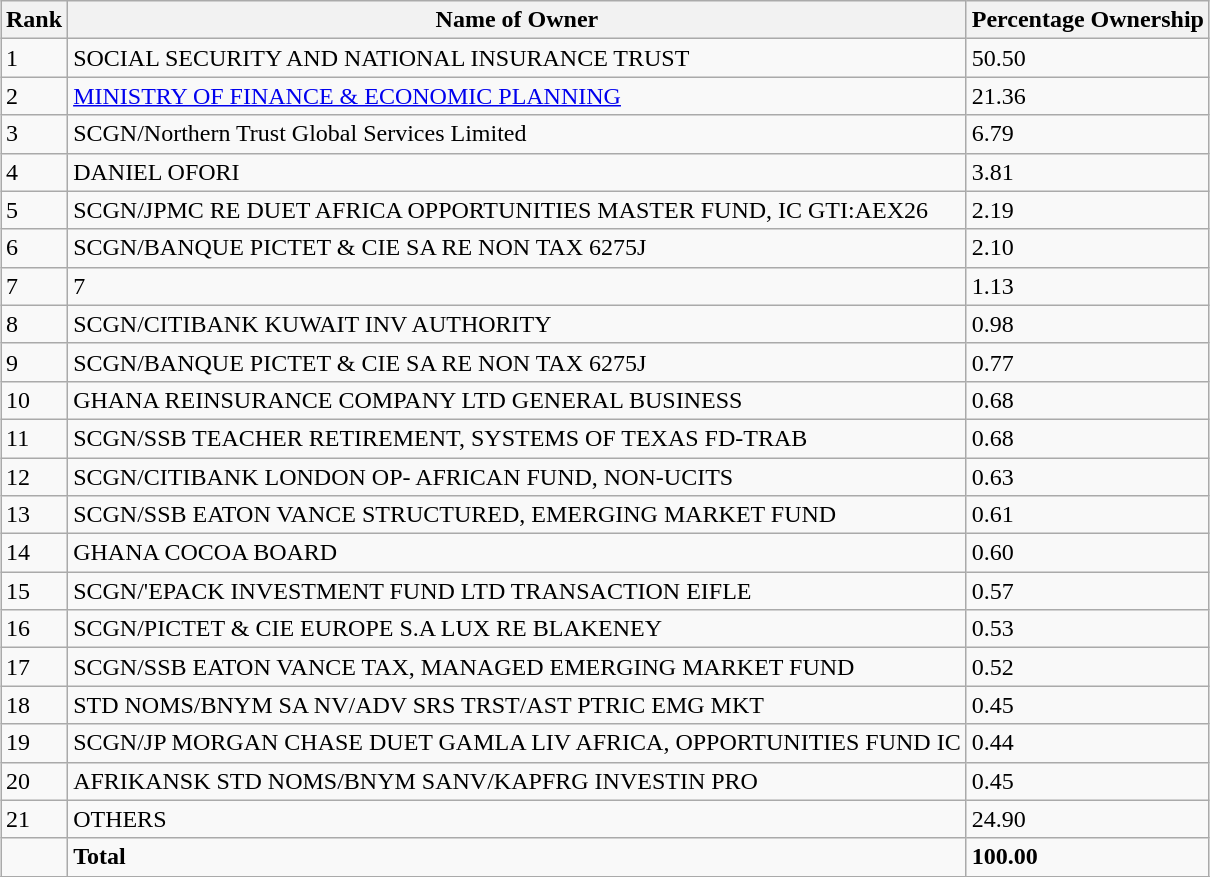<table class="wikitable sortable" style="margin-left:auto;margin-right:auto">
<tr>
<th style="width:2em;">Rank</th>
<th>Name of Owner</th>
<th>Percentage Ownership</th>
</tr>
<tr>
<td>1</td>
<td>SOCIAL SECURITY AND NATIONAL INSURANCE TRUST</td>
<td>50.50</td>
</tr>
<tr>
<td>2</td>
<td><a href='#'>MINISTRY OF FINANCE & ECONOMIC PLANNING</a></td>
<td>21.36</td>
</tr>
<tr>
<td>3</td>
<td>SCGN/Northern Trust Global Services Limited</td>
<td>6.79</td>
</tr>
<tr>
<td>4</td>
<td>DANIEL OFORI</td>
<td>3.81</td>
</tr>
<tr>
<td>5</td>
<td>SCGN/JPMC RE DUET AFRICA OPPORTUNITIES MASTER FUND, IC GTI:AEX26</td>
<td>2.19</td>
</tr>
<tr>
<td>6</td>
<td>SCGN/BANQUE PICTET & CIE SA RE NON TAX 6275J</td>
<td>2.10</td>
</tr>
<tr>
<td>7</td>
<td>7</td>
<td>1.13</td>
</tr>
<tr>
<td>8</td>
<td>SCGN/CITIBANK KUWAIT INV AUTHORITY</td>
<td>0.98</td>
</tr>
<tr>
<td>9</td>
<td>SCGN/BANQUE PICTET & CIE SA RE NON TAX 6275J</td>
<td>0.77</td>
</tr>
<tr>
<td>10</td>
<td>GHANA REINSURANCE COMPANY LTD GENERAL BUSINESS</td>
<td>0.68</td>
</tr>
<tr>
<td>11</td>
<td>SCGN/SSB TEACHER RETIREMENT, SYSTEMS OF TEXAS FD-TRAB</td>
<td>0.68</td>
</tr>
<tr>
<td>12</td>
<td>SCGN/CITIBANK LONDON OP- AFRICAN FUND, NON-UCITS</td>
<td>0.63</td>
</tr>
<tr>
<td>13</td>
<td>SCGN/SSB EATON VANCE STRUCTURED, EMERGING MARKET FUND</td>
<td>0.61</td>
</tr>
<tr>
<td>14</td>
<td>GHANA COCOA BOARD</td>
<td>0.60</td>
</tr>
<tr>
<td>15</td>
<td>SCGN/'EPACK INVESTMENT FUND LTD TRANSACTION EIFLE</td>
<td>0.57</td>
</tr>
<tr>
<td>16</td>
<td>SCGN/PICTET & CIE EUROPE S.A LUX RE BLAKENEY</td>
<td>0.53</td>
</tr>
<tr>
<td>17</td>
<td>SCGN/SSB EATON VANCE TAX, MANAGED EMERGING MARKET FUND</td>
<td>0.52</td>
</tr>
<tr>
<td>18</td>
<td>STD NOMS/BNYM SA NV/ADV SRS TRST/AST PTRIC EMG MKT</td>
<td>0.45</td>
</tr>
<tr>
<td>19</td>
<td>SCGN/JP MORGAN CHASE DUET GAMLA LIV AFRICA, OPPORTUNITIES FUND IC</td>
<td>0.44</td>
</tr>
<tr>
<td>20</td>
<td>AFRIKANSK STD NOMS/BNYM SANV/KAPFRG INVESTIN PRO</td>
<td>0.45</td>
</tr>
<tr>
<td>21</td>
<td>OTHERS</td>
<td>24.90</td>
</tr>
<tr>
<td></td>
<td><strong>Total</strong></td>
<td><strong>100.00</strong></td>
</tr>
<tr>
</tr>
</table>
